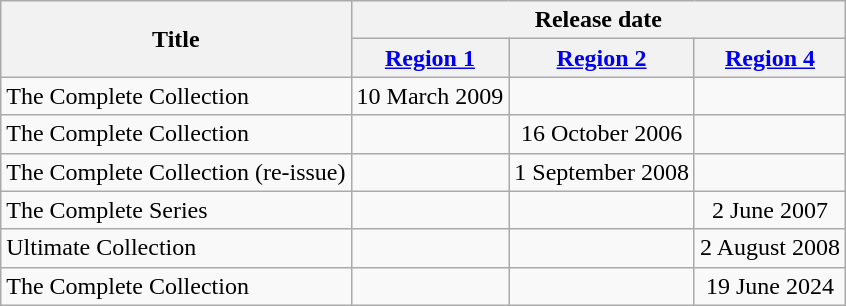<table class="wikitable">
<tr>
<th rowspan="2">Title</th>
<th colspan="3">Release date</th>
</tr>
<tr>
<th><a href='#'>Region 1</a></th>
<th><a href='#'>Region 2</a></th>
<th><a href='#'>Region 4</a></th>
</tr>
<tr>
<td>The Complete Collection </td>
<td align="center">10 March 2009</td>
<td></td>
<td></td>
</tr>
<tr>
<td>The Complete Collection </td>
<td></td>
<td align="center">16 October 2006</td>
<td></td>
</tr>
<tr>
<td>The Complete Collection (re-issue) </td>
<td></td>
<td align="center">1 September 2008</td>
<td></td>
</tr>
<tr>
<td>The Complete Series </td>
<td></td>
<td></td>
<td align="center">2 June 2007</td>
</tr>
<tr>
<td>Ultimate Collection </td>
<td></td>
<td></td>
<td align="center">2 August 2008</td>
</tr>
<tr>
<td>The Complete Collection </td>
<td></td>
<td></td>
<td align="center">19 June 2024</td>
</tr>
</table>
